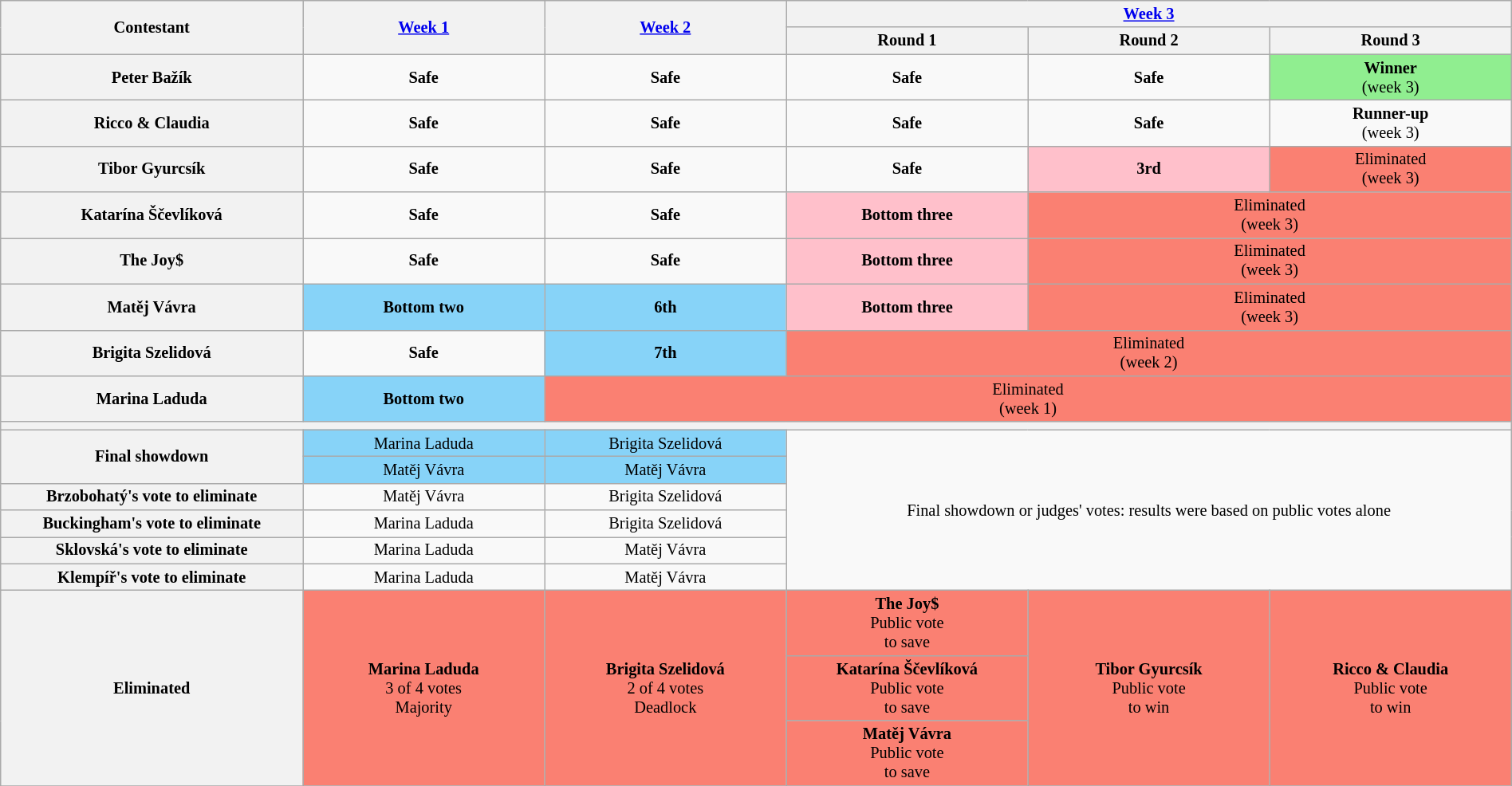<table class="wikitable" style="text-align:center; font-size:85%; width:100%">
<tr>
<th style="width:20%" rowspan="2" colspan="1" scope="col">Contestant</th>
<th style="width:16%" rowspan="2" colspan="1" scope="col"><a href='#'>Week 1</a></th>
<th style="width:16%" rowspan="2" colspan="1" scope="col"><a href='#'>Week 2</a></th>
<th style="width:48%" rowspan="1" colspan="3" scope="col"><a href='#'>Week 3</a></th>
</tr>
<tr>
<th style="width:16%">Round 1</th>
<th style="width:16%">Round 2</th>
<th style="width:16%">Round 3</th>
</tr>
<tr>
<th>Peter Bažík</th>
<td><strong>Safe</strong></td>
<td><strong>Safe</strong></td>
<td><strong>Safe</strong></td>
<td><strong>Safe</strong></td>
<td bgcolor="90EE90"><strong>Winner</strong><br>(week 3)</td>
</tr>
<tr>
<th>Ricco & Claudia</th>
<td><strong>Safe</strong></td>
<td><strong>Safe</strong></td>
<td><strong>Safe</strong></td>
<td><strong>Safe</strong></td>
<td><strong>Runner-up</strong><br>(week 3)</td>
</tr>
<tr>
<th>Tibor Gyurcsík</th>
<td><strong>Safe</strong></td>
<td><strong>Safe</strong></td>
<td><strong>Safe</strong></td>
<td bgcolor="FFC0CB"><strong>3rd</strong></td>
<td bgcolor="FA8072">Eliminated<br>(week 3)</td>
</tr>
<tr>
<th>Katarína Ščevlíková</th>
<td><strong>Safe</strong></td>
<td><strong>Safe</strong></td>
<td bgcolor="FFC0CB"><strong>Bottom three</strong></td>
<td bgcolor="FA8072" colspan=2>Eliminated<br>(week 3)</td>
</tr>
<tr>
<th>The Joy$</th>
<td><strong>Safe</strong></td>
<td><strong>Safe</strong></td>
<td bgcolor="FFC0CB"><strong>Bottom three</strong></td>
<td bgcolor="FA8072" colspan=2>Eliminated<br>(week 3)</td>
</tr>
<tr>
<th>Matěj Vávra</th>
<td bgcolor="87D3F8"><strong>Bottom two</strong></td>
<td bgcolor="87D3F8"><strong>6th</strong></td>
<td bgcolor="FFC0CB"><strong>Bottom three</strong></td>
<td bgcolor="FA8072" colspan=2>Eliminated<br>(week 3)</td>
</tr>
<tr>
<th>Brigita Szelidová</th>
<td><strong>Safe</strong></td>
<td bgcolor="87D3F8"><strong>7th</strong></td>
<td bgcolor="FA8072" colspan=3>Eliminated<br>(week 2)</td>
</tr>
<tr>
<th>Marina Laduda</th>
<td bgcolor="87D3F8"><strong>Bottom two</strong></td>
<td bgcolor="FA8072" colspan=4>Eliminated<br>(week 1)</td>
</tr>
<tr>
<th colspan=6></th>
</tr>
<tr>
<th rowspan=2 scope="row">Final showdown</th>
<td rowspan=1 bgcolor="87D3F8">Marina Laduda</td>
<td rowspan=1 bgcolor="87D3F8">Brigita Szelidová</td>
<td rowspan=6 colspan=3>Final showdown or judges' votes: results were based on public votes alone</td>
</tr>
<tr>
<td rowspan=1 bgcolor="87D3F8">Matěj Vávra</td>
<td rowspan=1 bgcolor="87D3F8">Matěj Vávra</td>
</tr>
<tr>
<th scope="row">Brzobohatý's vote to eliminate</th>
<td>Matěj Vávra</td>
<td>Brigita Szelidová</td>
</tr>
<tr>
<th scope="row">Buckingham's vote to eliminate</th>
<td>Marina Laduda</td>
<td>Brigita Szelidová</td>
</tr>
<tr>
<th scope="row">Sklovská's vote to eliminate</th>
<td>Marina Laduda</td>
<td>Matěj Vávra</td>
</tr>
<tr>
<th scope="row">Klempíř's vote to eliminate</th>
<td>Marina Laduda</td>
<td>Matěj Vávra</td>
</tr>
<tr>
<th rowspan=3>Eliminated</th>
<td rowspan=3 bgcolor="FA8072"><strong>Marina Laduda</strong><br>3 of 4 votes<br>Majority</td>
<td rowspan=3 bgcolor="FA8072"><strong>Brigita Szelidová</strong><br>2 of 4 votes<br>Deadlock</td>
<td rowspan=1 bgcolor="FA8072"><strong>The Joy$</strong><br>Public vote<br>to save</td>
<td rowspan=3 bgcolor="FA8072"><strong>Tibor Gyurcsík</strong><br>Public vote<br>to win</td>
<td rowspan=3 bgcolor="FA8072"><strong>Ricco & Claudia</strong><br>Public vote<br>to win</td>
</tr>
<tr>
<td rowspan=1 bgcolor="FA8072"><strong>Katarína Ščevlíková</strong><br>Public vote<br>to save</td>
</tr>
<tr>
<td rowspan=1 bgcolor="FA8072"><strong>Matěj Vávra</strong><br>Public vote<br>to save</td>
</tr>
<tr>
</tr>
</table>
